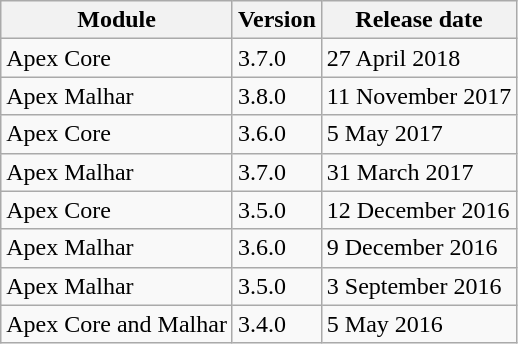<table class="wikitable">
<tr>
<th>Module</th>
<th>Version</th>
<th>Release date</th>
</tr>
<tr>
<td>Apex Core</td>
<td>3.7.0</td>
<td>27 April 2018</td>
</tr>
<tr>
<td>Apex Malhar</td>
<td>3.8.0</td>
<td>11 November 2017</td>
</tr>
<tr>
<td>Apex Core</td>
<td>3.6.0</td>
<td>5 May 2017</td>
</tr>
<tr>
<td>Apex Malhar</td>
<td>3.7.0</td>
<td>31 March 2017</td>
</tr>
<tr>
<td>Apex Core</td>
<td>3.5.0</td>
<td>12 December 2016</td>
</tr>
<tr>
<td>Apex Malhar</td>
<td>3.6.0</td>
<td>9 December 2016</td>
</tr>
<tr>
<td>Apex Malhar</td>
<td>3.5.0</td>
<td>3 September 2016</td>
</tr>
<tr>
<td>Apex Core and Malhar</td>
<td>3.4.0</td>
<td>5 May 2016</td>
</tr>
</table>
